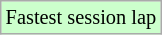<table class="wikitable" style="font-size: 85%;">
<tr style="background:#ccffcc;">
<td>Fastest session lap</td>
</tr>
</table>
